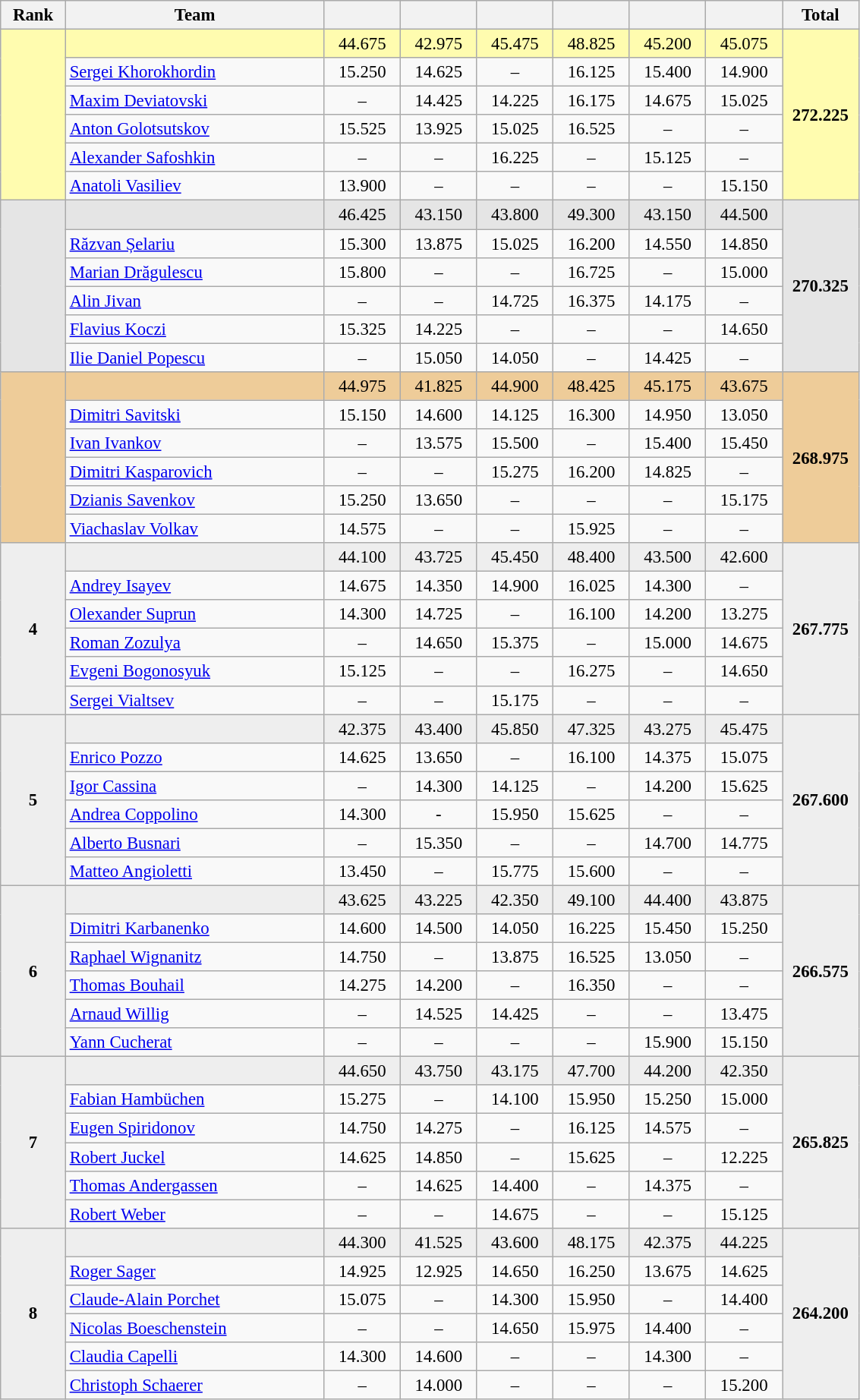<table class="wikitable" style="text-align:center; font-size:95%">
<tr>
<th style="width:50px;">Rank</th>
<th style="width:220px;">Team</th>
<th style="width:60px;"></th>
<th style="width:60px;"></th>
<th style="width:60px;"></th>
<th style="width:60px;"></th>
<th style="width:60px;"></th>
<th style="width:60px;"></th>
<th style="width:60px;">Total</th>
</tr>
<tr style="background:#fffcaf;">
<td rowspan=6></td>
<td style="text-align:left;"><strong></strong></td>
<td>44.675</td>
<td>42.975</td>
<td>45.475</td>
<td>48.825</td>
<td>45.200</td>
<td>45.075</td>
<td rowspan=6><strong>272.225</strong></td>
</tr>
<tr>
<td style="text-align:left;"><a href='#'>Sergei Khorokhordin</a></td>
<td>15.250</td>
<td>14.625</td>
<td>–</td>
<td>16.125</td>
<td>15.400</td>
<td>14.900</td>
</tr>
<tr>
<td style="text-align:left;"><a href='#'>Maxim Deviatovski</a></td>
<td>–</td>
<td>14.425</td>
<td>14.225</td>
<td>16.175</td>
<td>14.675</td>
<td>15.025</td>
</tr>
<tr>
<td style="text-align:left;"><a href='#'>Anton Golotsutskov</a></td>
<td>15.525</td>
<td>13.925</td>
<td>15.025</td>
<td>16.525</td>
<td>–</td>
<td>–</td>
</tr>
<tr>
<td style="text-align:left;"><a href='#'>Alexander Safoshkin</a></td>
<td>–</td>
<td>–</td>
<td>16.225</td>
<td>–</td>
<td>15.125</td>
<td>–</td>
</tr>
<tr>
<td style="text-align:left;"><a href='#'>Anatoli Vasiliev</a></td>
<td>13.900</td>
<td>–</td>
<td>–</td>
<td>–</td>
<td>–</td>
<td>15.150</td>
</tr>
<tr style="background:#e5e5e5;">
<td rowspan=6></td>
<td style="text-align:left;"><strong></strong></td>
<td>46.425</td>
<td>43.150</td>
<td>43.800</td>
<td>49.300</td>
<td>43.150</td>
<td>44.500</td>
<td rowspan=6><strong>270.325</strong></td>
</tr>
<tr>
<td style="text-align:left;"><a href='#'>Răzvan Șelariu</a></td>
<td>15.300</td>
<td>13.875</td>
<td>15.025</td>
<td>16.200</td>
<td>14.550</td>
<td>14.850</td>
</tr>
<tr>
<td style="text-align:left;"><a href='#'>Marian Drăgulescu</a></td>
<td>15.800</td>
<td>–</td>
<td>–</td>
<td>16.725</td>
<td>–</td>
<td>15.000</td>
</tr>
<tr>
<td style="text-align:left;"><a href='#'>Alin Jivan</a></td>
<td>–</td>
<td>–</td>
<td>14.725</td>
<td>16.375</td>
<td>14.175</td>
<td>–</td>
</tr>
<tr>
<td style="text-align:left;"><a href='#'>Flavius Koczi</a></td>
<td>15.325</td>
<td>14.225</td>
<td>–</td>
<td>–</td>
<td>–</td>
<td>14.650</td>
</tr>
<tr>
<td style="text-align:left;"><a href='#'>Ilie Daniel Popescu</a></td>
<td>–</td>
<td>15.050</td>
<td>14.050</td>
<td>–</td>
<td>14.425</td>
<td>–</td>
</tr>
<tr style="background:#ec9;">
<td rowspan=6></td>
<td style="text-align:left;"><strong></strong></td>
<td>44.975</td>
<td>41.825</td>
<td>44.900</td>
<td>48.425</td>
<td>45.175</td>
<td>43.675</td>
<td rowspan=6><strong>268.975</strong></td>
</tr>
<tr>
<td style="text-align:left;"><a href='#'>Dimitri Savitski</a></td>
<td>15.150</td>
<td>14.600</td>
<td>14.125</td>
<td>16.300</td>
<td>14.950</td>
<td>13.050</td>
</tr>
<tr>
<td style="text-align:left;"><a href='#'>Ivan Ivankov</a></td>
<td>–</td>
<td>13.575</td>
<td>15.500</td>
<td>–</td>
<td>15.400</td>
<td>15.450</td>
</tr>
<tr>
<td style="text-align:left;"><a href='#'>Dimitri Kasparovich</a></td>
<td>–</td>
<td>–</td>
<td>15.275</td>
<td>16.200</td>
<td>14.825</td>
<td>–</td>
</tr>
<tr>
<td style="text-align:left;"><a href='#'>Dzianis Savenkov</a></td>
<td>15.250</td>
<td>13.650</td>
<td>–</td>
<td>–</td>
<td>–</td>
<td>15.175</td>
</tr>
<tr>
<td style="text-align:left;"><a href='#'>Viachaslav Volkav</a></td>
<td>14.575</td>
<td>–</td>
<td>–</td>
<td>15.925</td>
<td>–</td>
<td>–</td>
</tr>
<tr style="background:#eee;">
<td rowspan=6><strong>4</strong></td>
<td style="text-align:left;"><strong></strong></td>
<td>44.100</td>
<td>43.725</td>
<td>45.450</td>
<td>48.400</td>
<td>43.500</td>
<td>42.600</td>
<td rowspan=6><strong>267.775</strong></td>
</tr>
<tr>
<td style="text-align:left;"><a href='#'>Andrey Isayev</a></td>
<td>14.675</td>
<td>14.350</td>
<td>14.900</td>
<td>16.025</td>
<td>14.300</td>
<td>–</td>
</tr>
<tr>
<td style="text-align:left;"><a href='#'>Olexander Suprun</a></td>
<td>14.300</td>
<td>14.725</td>
<td>–</td>
<td>16.100</td>
<td>14.200</td>
<td>13.275</td>
</tr>
<tr>
<td style="text-align:left;"><a href='#'>Roman Zozulya</a></td>
<td>–</td>
<td>14.650</td>
<td>15.375</td>
<td>–</td>
<td>15.000</td>
<td>14.675</td>
</tr>
<tr>
<td style="text-align:left;"><a href='#'>Evgeni Bogonosyuk</a></td>
<td>15.125</td>
<td>–</td>
<td>–</td>
<td>16.275</td>
<td>–</td>
<td>14.650</td>
</tr>
<tr>
<td style="text-align:left;"><a href='#'>Sergei Vialtsev</a></td>
<td>–</td>
<td>–</td>
<td>15.175</td>
<td>–</td>
<td>–</td>
<td>–</td>
</tr>
<tr style="background:#eee;">
<td rowspan=6><strong>5</strong></td>
<td style="text-align:left;"><strong></strong></td>
<td>42.375</td>
<td>43.400</td>
<td>45.850</td>
<td>47.325</td>
<td>43.275</td>
<td>45.475</td>
<td rowspan=6><strong>267.600</strong></td>
</tr>
<tr>
<td style="text-align:left;"><a href='#'>Enrico Pozzo</a></td>
<td>14.625</td>
<td>13.650</td>
<td>–</td>
<td>16.100</td>
<td>14.375</td>
<td>15.075</td>
</tr>
<tr>
<td style="text-align:left;"><a href='#'>Igor Cassina</a></td>
<td>–</td>
<td>14.300</td>
<td>14.125</td>
<td>–</td>
<td>14.200</td>
<td>15.625</td>
</tr>
<tr>
<td style="text-align:left;"><a href='#'>Andrea Coppolino</a></td>
<td>14.300</td>
<td>-</td>
<td>15.950</td>
<td>15.625</td>
<td>–</td>
<td>–</td>
</tr>
<tr>
<td style="text-align:left;"><a href='#'>Alberto Busnari</a></td>
<td>–</td>
<td>15.350</td>
<td>–</td>
<td>–</td>
<td>14.700</td>
<td>14.775</td>
</tr>
<tr>
<td style="text-align:left;"><a href='#'>Matteo Angioletti</a></td>
<td>13.450</td>
<td>–</td>
<td>15.775</td>
<td>15.600</td>
<td>–</td>
<td>–</td>
</tr>
<tr style="background:#eee;">
<td rowspan=6><strong>6</strong></td>
<td style="text-align:left;"><strong></strong></td>
<td>43.625</td>
<td>43.225</td>
<td>42.350</td>
<td>49.100</td>
<td>44.400</td>
<td>43.875</td>
<td rowspan=6><strong>266.575</strong></td>
</tr>
<tr>
<td style="text-align:left;"><a href='#'>Dimitri Karbanenko</a></td>
<td>14.600</td>
<td>14.500</td>
<td>14.050</td>
<td>16.225</td>
<td>15.450</td>
<td>15.250</td>
</tr>
<tr>
<td style="text-align:left;"><a href='#'>Raphael Wignanitz</a></td>
<td>14.750</td>
<td>–</td>
<td>13.875</td>
<td>16.525</td>
<td>13.050</td>
<td>–</td>
</tr>
<tr>
<td style="text-align:left;"><a href='#'>Thomas Bouhail</a></td>
<td>14.275</td>
<td>14.200</td>
<td>–</td>
<td>16.350</td>
<td>–</td>
<td>–</td>
</tr>
<tr>
<td style="text-align:left;"><a href='#'>Arnaud Willig</a></td>
<td>–</td>
<td>14.525</td>
<td>14.425</td>
<td>–</td>
<td>–</td>
<td>13.475</td>
</tr>
<tr>
<td style="text-align:left;"><a href='#'>Yann Cucherat</a></td>
<td>–</td>
<td>–</td>
<td>–</td>
<td>–</td>
<td>15.900</td>
<td>15.150</td>
</tr>
<tr style="background:#eee;">
<td rowspan=6><strong>7</strong></td>
<td style="text-align:left;"><strong></strong></td>
<td>44.650</td>
<td>43.750</td>
<td>43.175</td>
<td>47.700</td>
<td>44.200</td>
<td>42.350</td>
<td rowspan=6><strong>265.825</strong></td>
</tr>
<tr>
<td style="text-align:left;"><a href='#'>Fabian Hambüchen</a></td>
<td>15.275</td>
<td>–</td>
<td>14.100</td>
<td>15.950</td>
<td>15.250</td>
<td>15.000</td>
</tr>
<tr>
<td style="text-align:left;"><a href='#'>Eugen Spiridonov</a></td>
<td>14.750</td>
<td>14.275</td>
<td>–</td>
<td>16.125</td>
<td>14.575</td>
<td>–</td>
</tr>
<tr>
<td style="text-align:left;"><a href='#'>Robert Juckel</a></td>
<td>14.625</td>
<td>14.850</td>
<td>–</td>
<td>15.625</td>
<td>–</td>
<td>12.225</td>
</tr>
<tr>
<td style="text-align:left;"><a href='#'>Thomas Andergassen</a></td>
<td>–</td>
<td>14.625</td>
<td>14.400</td>
<td>–</td>
<td>14.375</td>
<td>–</td>
</tr>
<tr>
<td style="text-align:left;"><a href='#'>Robert Weber</a></td>
<td>–</td>
<td>–</td>
<td>14.675</td>
<td>–</td>
<td>–</td>
<td>15.125</td>
</tr>
<tr style="background:#eee;">
<td rowspan=6><strong>8</strong></td>
<td style="text-align:left;"><strong></strong></td>
<td>44.300</td>
<td>41.525</td>
<td>43.600</td>
<td>48.175</td>
<td>42.375</td>
<td>44.225</td>
<td rowspan=6><strong>264.200</strong></td>
</tr>
<tr>
<td style="text-align:left;"><a href='#'>Roger Sager</a></td>
<td>14.925</td>
<td>12.925</td>
<td>14.650</td>
<td>16.250</td>
<td>13.675</td>
<td>14.625</td>
</tr>
<tr>
<td style="text-align:left;"><a href='#'>Claude-Alain Porchet</a></td>
<td>15.075</td>
<td>–</td>
<td>14.300</td>
<td>15.950</td>
<td>–</td>
<td>14.400</td>
</tr>
<tr>
<td style="text-align:left;"><a href='#'>Nicolas Boeschenstein</a></td>
<td>–</td>
<td>–</td>
<td>14.650</td>
<td>15.975</td>
<td>14.400</td>
<td>–</td>
</tr>
<tr>
<td style="text-align:left;"><a href='#'>Claudia Capelli</a></td>
<td>14.300</td>
<td>14.600</td>
<td>–</td>
<td>–</td>
<td>14.300</td>
<td>–</td>
</tr>
<tr>
<td style="text-align:left;"><a href='#'>Christoph Schaerer</a></td>
<td>–</td>
<td>14.000</td>
<td>–</td>
<td>–</td>
<td>–</td>
<td>15.200</td>
</tr>
</table>
